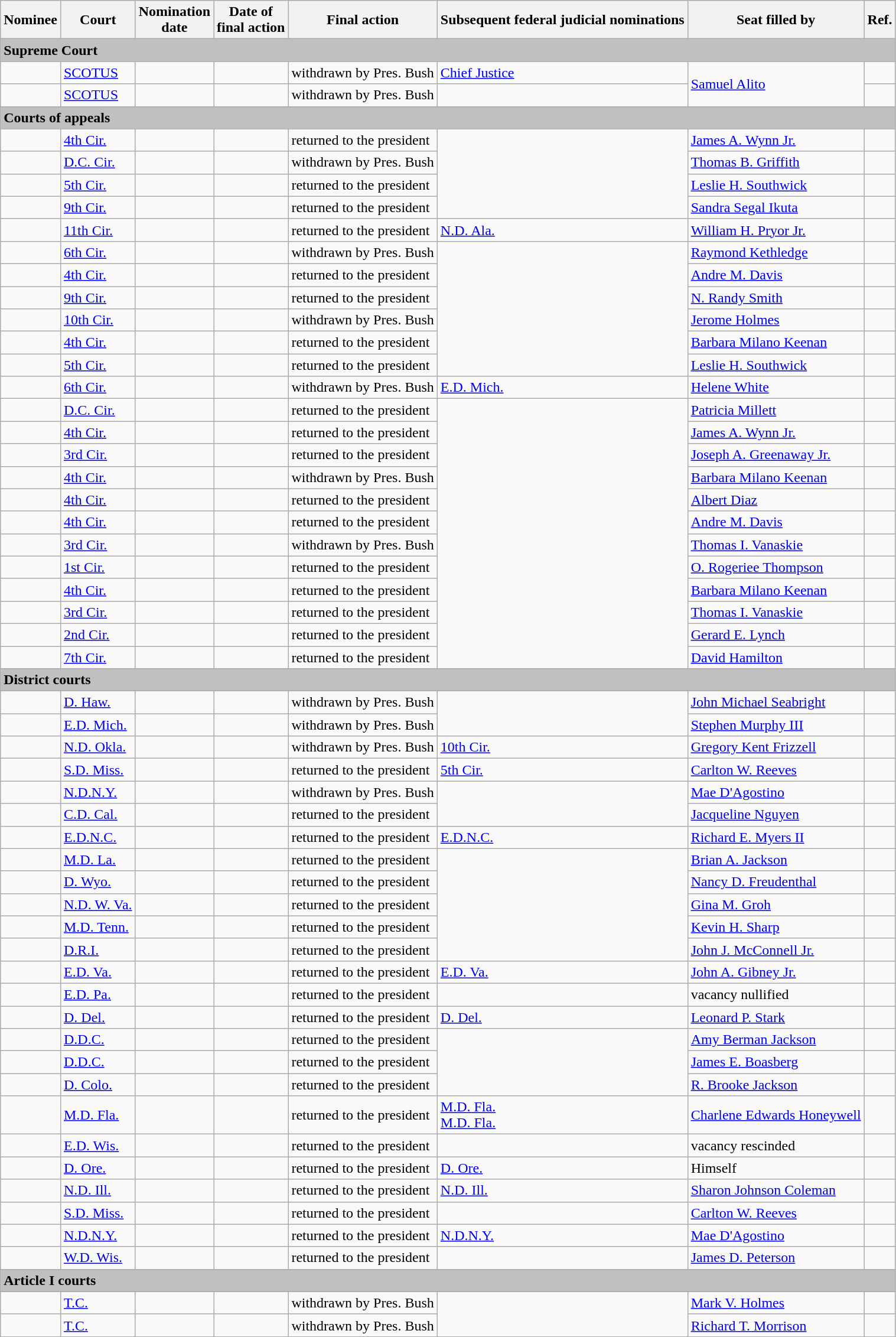<table class="sortable wikitable">
<tr>
<th>Nominee</th>
<th>Court</th>
<th>Nomination<br>date</th>
<th>Date of<br>final action</th>
<th>Final action</th>
<th>Subsequent federal judicial nominations</th>
<th>Seat filled by</th>
<th>Ref.</th>
</tr>
<tr>
<td colspan=8 bgcolor=#C0C0C0><strong>Supreme Court</strong></td>
</tr>
<tr>
<td></td>
<td><a href='#'>SCOTUS</a></td>
<td></td>
<td></td>
<td>withdrawn by Pres. Bush</td>
<td><a href='#'>Chief Justice</a> </td>
<td rowspan=2><a href='#'>Samuel Alito</a></td>
<td></td>
</tr>
<tr>
<td></td>
<td><a href='#'>SCOTUS</a></td>
<td></td>
<td></td>
<td>withdrawn by Pres. Bush</td>
<td></td>
<td></td>
</tr>
<tr>
<td colspan=8 bgcolor=#C0C0C0><strong>Courts of appeals</strong></td>
</tr>
<tr>
<td></td>
<td><a href='#'>4th Cir.</a></td>
<td></td>
<td></td>
<td>returned to the president</td>
<td rowspan=4></td>
<td><a href='#'>James A. Wynn Jr.</a></td>
<td></td>
</tr>
<tr>
<td></td>
<td><a href='#'>D.C. Cir.</a></td>
<td></td>
<td></td>
<td>withdrawn by Pres. Bush</td>
<td><a href='#'>Thomas B. Griffith</a></td>
<td></td>
</tr>
<tr>
<td></td>
<td><a href='#'>5th Cir.</a></td>
<td></td>
<td></td>
<td>returned to the president</td>
<td><a href='#'>Leslie H. Southwick</a></td>
<td></td>
</tr>
<tr>
<td></td>
<td><a href='#'>9th Cir.</a></td>
<td></td>
<td></td>
<td>returned to the president</td>
<td><a href='#'>Sandra Segal Ikuta</a></td>
<td></td>
</tr>
<tr>
<td></td>
<td><a href='#'>11th Cir.</a></td>
<td></td>
<td></td>
<td>returned to the president</td>
<td><a href='#'>N.D. Ala.</a> </td>
<td><a href='#'>William H. Pryor Jr.</a></td>
<td></td>
</tr>
<tr>
<td></td>
<td><a href='#'>6th Cir.</a></td>
<td></td>
<td></td>
<td>withdrawn by Pres. Bush</td>
<td rowspan=6></td>
<td><a href='#'>Raymond Kethledge</a></td>
<td></td>
</tr>
<tr>
<td></td>
<td><a href='#'>4th Cir.</a></td>
<td></td>
<td></td>
<td>returned to the president</td>
<td><a href='#'>Andre M. Davis</a></td>
<td></td>
</tr>
<tr>
<td></td>
<td><a href='#'>9th Cir.</a></td>
<td></td>
<td></td>
<td>returned to the president</td>
<td><a href='#'>N. Randy Smith</a></td>
<td></td>
</tr>
<tr>
<td></td>
<td><a href='#'>10th Cir.</a></td>
<td></td>
<td></td>
<td>withdrawn by Pres. Bush</td>
<td><a href='#'>Jerome Holmes</a></td>
<td></td>
</tr>
<tr>
<td></td>
<td><a href='#'>4th Cir.</a></td>
<td></td>
<td></td>
<td>returned to the president</td>
<td><a href='#'>Barbara Milano Keenan</a></td>
<td></td>
</tr>
<tr>
<td></td>
<td><a href='#'>5th Cir.</a></td>
<td></td>
<td></td>
<td>returned to the president</td>
<td><a href='#'>Leslie H. Southwick</a></td>
<td></td>
</tr>
<tr>
<td></td>
<td><a href='#'>6th Cir.</a></td>
<td></td>
<td></td>
<td>withdrawn by Pres. Bush</td>
<td><a href='#'>E.D. Mich.</a> </td>
<td><a href='#'>Helene White</a></td>
<td></td>
</tr>
<tr>
<td></td>
<td><a href='#'>D.C. Cir.</a></td>
<td></td>
<td></td>
<td>returned to the president</td>
<td rowspan=12></td>
<td><a href='#'>Patricia Millett</a></td>
<td></td>
</tr>
<tr>
<td></td>
<td><a href='#'>4th Cir.</a></td>
<td></td>
<td></td>
<td>returned to the president</td>
<td><a href='#'>James A. Wynn Jr.</a></td>
<td></td>
</tr>
<tr>
<td></td>
<td><a href='#'>3rd Cir.</a></td>
<td></td>
<td></td>
<td>returned to the president</td>
<td><a href='#'>Joseph A. Greenaway Jr.</a></td>
<td></td>
</tr>
<tr>
<td></td>
<td><a href='#'>4th Cir.</a></td>
<td></td>
<td></td>
<td>withdrawn by Pres. Bush</td>
<td><a href='#'>Barbara Milano Keenan</a></td>
<td></td>
</tr>
<tr>
<td></td>
<td><a href='#'>4th Cir.</a></td>
<td></td>
<td></td>
<td>returned to the president</td>
<td><a href='#'>Albert Diaz</a></td>
<td></td>
</tr>
<tr>
<td></td>
<td><a href='#'>4th Cir.</a></td>
<td></td>
<td></td>
<td>returned to the president</td>
<td><a href='#'>Andre M. Davis</a></td>
<td></td>
</tr>
<tr>
<td></td>
<td><a href='#'>3rd Cir.</a></td>
<td></td>
<td></td>
<td>withdrawn by Pres. Bush</td>
<td><a href='#'>Thomas I. Vanaskie</a></td>
<td></td>
</tr>
<tr>
<td></td>
<td><a href='#'>1st Cir.</a></td>
<td></td>
<td></td>
<td>returned to the president</td>
<td><a href='#'>O. Rogeriee Thompson</a></td>
<td></td>
</tr>
<tr>
<td></td>
<td><a href='#'>4th Cir.</a></td>
<td></td>
<td></td>
<td>returned to the president</td>
<td><a href='#'>Barbara Milano Keenan</a></td>
<td></td>
</tr>
<tr>
<td></td>
<td><a href='#'>3rd Cir.</a></td>
<td></td>
<td></td>
<td>returned to the president</td>
<td><a href='#'>Thomas I. Vanaskie</a></td>
<td></td>
</tr>
<tr>
<td></td>
<td><a href='#'>2nd Cir.</a></td>
<td></td>
<td></td>
<td>returned to the president</td>
<td><a href='#'>Gerard E. Lynch</a></td>
<td></td>
</tr>
<tr>
<td></td>
<td><a href='#'>7th Cir.</a></td>
<td></td>
<td></td>
<td>returned to the president</td>
<td><a href='#'>David Hamilton</a></td>
<td></td>
</tr>
<tr>
<td colspan=8 bgcolor=#C0C0C0><strong>District courts</strong></td>
</tr>
<tr>
<td></td>
<td><a href='#'>D. Haw.</a></td>
<td></td>
<td></td>
<td>withdrawn by Pres. Bush</td>
<td rowspan=2></td>
<td><a href='#'>John Michael Seabright</a></td>
<td></td>
</tr>
<tr>
<td></td>
<td><a href='#'>E.D. Mich.</a></td>
<td></td>
<td></td>
<td>withdrawn by Pres. Bush</td>
<td><a href='#'>Stephen Murphy III</a></td>
<td></td>
</tr>
<tr>
<td></td>
<td><a href='#'>N.D. Okla.</a></td>
<td></td>
<td></td>
<td>withdrawn by Pres. Bush</td>
<td><a href='#'>10th Cir.</a> </td>
<td><a href='#'>Gregory Kent Frizzell</a></td>
<td></td>
</tr>
<tr>
<td></td>
<td><a href='#'>S.D. Miss.</a></td>
<td></td>
<td></td>
<td>returned to the president</td>
<td><a href='#'>5th Cir.</a> </td>
<td><a href='#'>Carlton W. Reeves</a></td>
<td></td>
</tr>
<tr>
<td></td>
<td><a href='#'>N.D.N.Y.</a></td>
<td></td>
<td></td>
<td>withdrawn by Pres. Bush</td>
<td rowspan=2></td>
<td><a href='#'>Mae D'Agostino</a></td>
<td></td>
</tr>
<tr>
<td></td>
<td><a href='#'>C.D. Cal.</a></td>
<td></td>
<td></td>
<td>returned to the president</td>
<td><a href='#'>Jacqueline Nguyen</a></td>
<td></td>
</tr>
<tr>
<td></td>
<td><a href='#'>E.D.N.C.</a></td>
<td></td>
<td></td>
<td>returned to the president</td>
<td><a href='#'>E.D.N.C.</a> </td>
<td><a href='#'>Richard E. Myers II</a></td>
<td></td>
</tr>
<tr>
<td></td>
<td><a href='#'>M.D. La.</a></td>
<td></td>
<td></td>
<td>returned to the president</td>
<td rowspan=5></td>
<td><a href='#'>Brian A. Jackson</a></td>
<td></td>
</tr>
<tr>
<td></td>
<td><a href='#'>D. Wyo.</a></td>
<td></td>
<td></td>
<td>returned to the president</td>
<td><a href='#'>Nancy D. Freudenthal</a></td>
<td></td>
</tr>
<tr>
<td></td>
<td><a href='#'>N.D. W. Va.</a></td>
<td></td>
<td></td>
<td>returned to the president</td>
<td><a href='#'>Gina M. Groh</a></td>
<td></td>
</tr>
<tr>
<td></td>
<td><a href='#'>M.D. Tenn.</a></td>
<td></td>
<td></td>
<td>returned to the president</td>
<td><a href='#'>Kevin H. Sharp</a></td>
<td></td>
</tr>
<tr>
<td></td>
<td><a href='#'>D.R.I.</a></td>
<td></td>
<td></td>
<td>returned to the president</td>
<td><a href='#'>John J. McConnell Jr.</a></td>
<td></td>
</tr>
<tr>
<td></td>
<td><a href='#'>E.D. Va.</a></td>
<td></td>
<td></td>
<td>returned to the president</td>
<td><a href='#'>E.D. Va.</a> </td>
<td><a href='#'>John A. Gibney Jr.</a></td>
<td></td>
</tr>
<tr>
<td></td>
<td><a href='#'>E.D. Pa.</a></td>
<td></td>
<td></td>
<td>returned to the president</td>
<td></td>
<td>vacancy nullified</td>
<td></td>
</tr>
<tr>
<td></td>
<td><a href='#'>D. Del.</a></td>
<td></td>
<td></td>
<td>returned to the president</td>
<td><a href='#'>D. Del.</a> </td>
<td><a href='#'>Leonard P. Stark</a></td>
<td></td>
</tr>
<tr>
<td></td>
<td><a href='#'>D.D.C.</a></td>
<td></td>
<td></td>
<td>returned to the president</td>
<td rowspan=3></td>
<td><a href='#'>Amy Berman Jackson</a></td>
<td></td>
</tr>
<tr>
<td></td>
<td><a href='#'>D.D.C.</a></td>
<td></td>
<td></td>
<td>returned to the president</td>
<td><a href='#'>James E. Boasberg</a></td>
<td></td>
</tr>
<tr>
<td></td>
<td><a href='#'>D. Colo.</a></td>
<td></td>
<td></td>
<td>returned to the president</td>
<td><a href='#'>R. Brooke Jackson</a></td>
<td></td>
</tr>
<tr>
<td></td>
<td><a href='#'>M.D. Fla.</a></td>
<td></td>
<td></td>
<td>returned to the president</td>
<td><a href='#'>M.D. Fla.</a> <br><a href='#'>M.D. Fla.</a> </td>
<td><a href='#'>Charlene Edwards Honeywell</a></td>
<td></td>
</tr>
<tr>
<td></td>
<td><a href='#'>E.D. Wis.</a></td>
<td></td>
<td></td>
<td>returned to the president</td>
<td></td>
<td>vacancy rescinded</td>
<td></td>
</tr>
<tr>
<td></td>
<td><a href='#'>D. Ore.</a></td>
<td></td>
<td></td>
<td>returned to the president</td>
<td><a href='#'>D. Ore.</a> </td>
<td>Himself</td>
<td></td>
</tr>
<tr>
<td></td>
<td><a href='#'>N.D. Ill.</a></td>
<td></td>
<td></td>
<td>returned to the president</td>
<td><a href='#'>N.D. Ill.</a> </td>
<td><a href='#'>Sharon Johnson Coleman</a></td>
<td></td>
</tr>
<tr>
<td></td>
<td><a href='#'>S.D. Miss.</a></td>
<td></td>
<td></td>
<td>returned to the president</td>
<td></td>
<td><a href='#'>Carlton W. Reeves</a></td>
<td></td>
</tr>
<tr>
<td></td>
<td><a href='#'>N.D.N.Y.</a></td>
<td></td>
<td></td>
<td>returned to the president</td>
<td><a href='#'>N.D.N.Y.</a> </td>
<td><a href='#'>Mae D'Agostino</a></td>
<td></td>
</tr>
<tr>
<td></td>
<td><a href='#'>W.D. Wis.</a></td>
<td></td>
<td></td>
<td>returned to the president</td>
<td></td>
<td><a href='#'>James D. Peterson</a></td>
<td></td>
</tr>
<tr>
<td colspan=8 bgcolor=#C0C0C0><strong>Article I courts</strong></td>
</tr>
<tr>
<td></td>
<td><a href='#'>T.C.</a></td>
<td></td>
<td></td>
<td>withdrawn by Pres. Bush</td>
<td rowspan=2></td>
<td><a href='#'>Mark V. Holmes</a></td>
<td></td>
</tr>
<tr>
<td></td>
<td><a href='#'>T.C.</a></td>
<td></td>
<td></td>
<td>withdrawn by Pres. Bush</td>
<td><a href='#'>Richard T. Morrison</a></td>
<td></td>
</tr>
</table>
